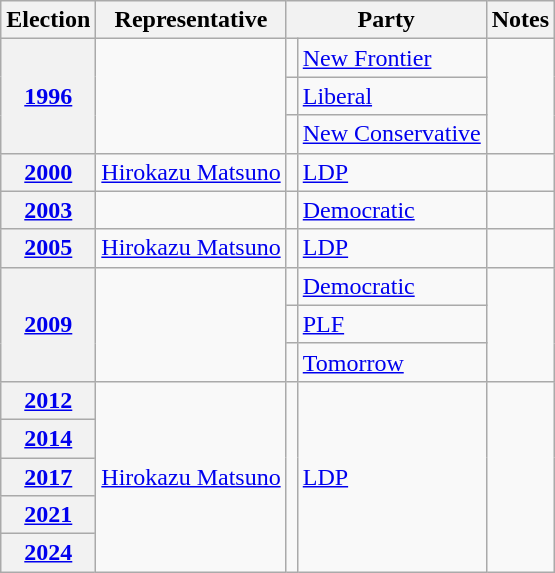<table class=wikitable>
<tr valign=bottom>
<th>Election</th>
<th>Representative</th>
<th colspan=2>Party</th>
<th>Notes</th>
</tr>
<tr>
<th rowspan=3><a href='#'>1996</a></th>
<td rowspan=3></td>
<td bgcolor=></td>
<td><a href='#'>New Frontier</a></td>
<td rowspan=3></td>
</tr>
<tr>
<td bgcolor=></td>
<td><a href='#'>Liberal</a></td>
</tr>
<tr>
<td bgcolor=></td>
<td><a href='#'>New Conservative</a></td>
</tr>
<tr>
<th><a href='#'>2000</a></th>
<td><a href='#'>Hirokazu Matsuno</a></td>
<td bgcolor=></td>
<td><a href='#'>LDP</a></td>
<td></td>
</tr>
<tr>
<th><a href='#'>2003</a></th>
<td></td>
<td bgcolor=></td>
<td><a href='#'>Democratic</a></td>
<td></td>
</tr>
<tr>
<th><a href='#'>2005</a></th>
<td><a href='#'>Hirokazu Matsuno</a></td>
<td bgcolor=></td>
<td><a href='#'>LDP</a></td>
<td></td>
</tr>
<tr>
<th rowspan=3><a href='#'>2009</a></th>
<td rowspan=3></td>
<td bgcolor=></td>
<td><a href='#'>Democratic</a></td>
<td rowspan=3></td>
</tr>
<tr>
<td bgcolor=></td>
<td><a href='#'>PLF</a></td>
</tr>
<tr>
<td bgcolor=></td>
<td><a href='#'>Tomorrow</a></td>
</tr>
<tr>
<th><a href='#'>2012</a></th>
<td rowspan=5><a href='#'>Hirokazu Matsuno</a></td>
<td rowspan=5 bgcolor=></td>
<td rowspan=5><a href='#'>LDP</a></td>
<td rowspan=5></td>
</tr>
<tr>
<th><a href='#'>2014</a></th>
</tr>
<tr>
<th><a href='#'>2017</a></th>
</tr>
<tr>
<th><a href='#'>2021</a></th>
</tr>
<tr>
<th><a href='#'>2024</a></th>
</tr>
</table>
